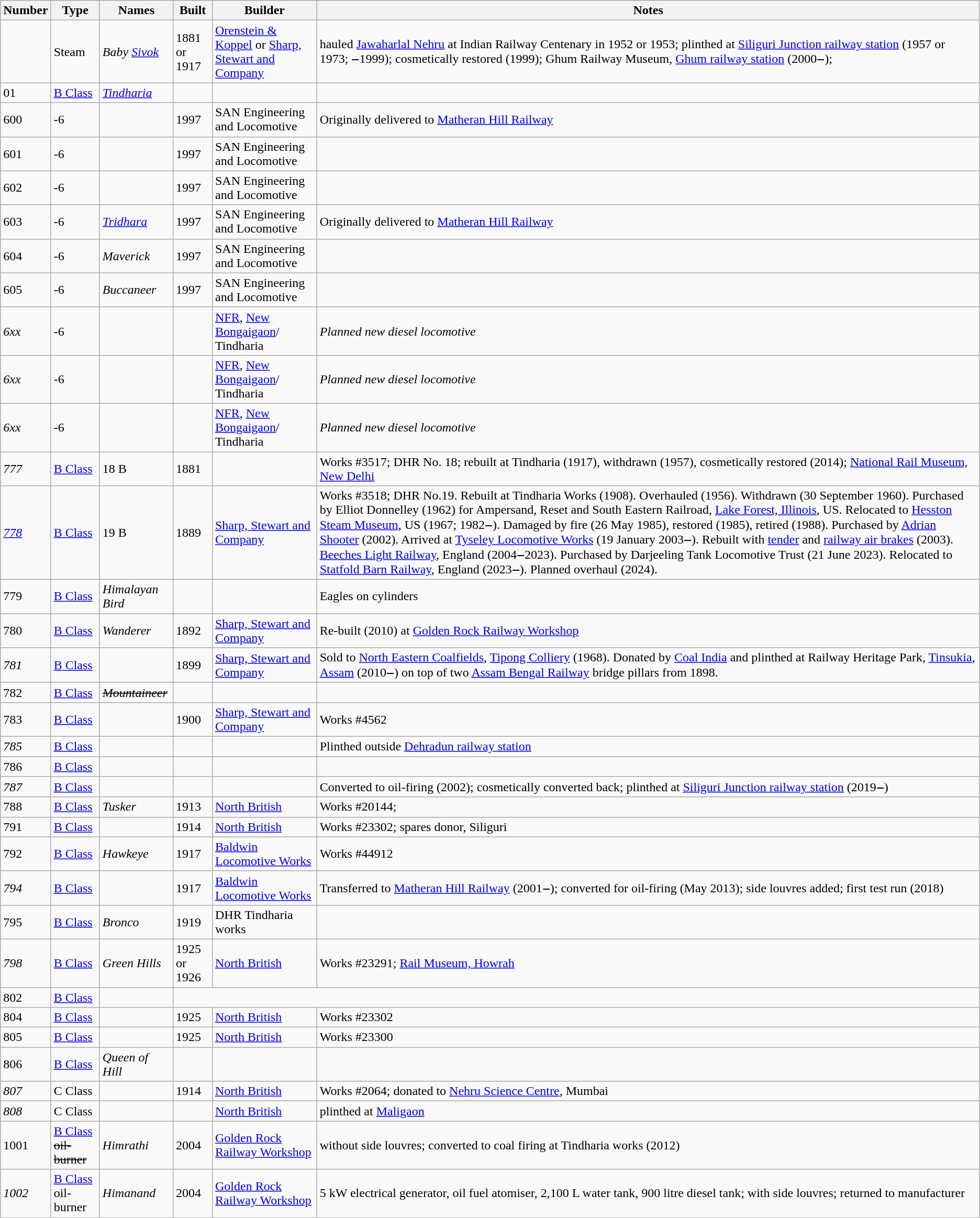<table class="wikitable sortable">
<tr>
<th data-sort-type=number>Number</th>
<th>Type</th>
<th>Names</th>
<th>Built</th>
<th>Builder</th>
<th>Notes</th>
</tr>
<tr>
<td></td>
<td>Steam</td>
<td><em>Baby <a href='#'>Sivok</a></em></td>
<td>1881 or 1917</td>
<td><a href='#'>Orenstein & Koppel</a> or <a href='#'>Sharp, Stewart and Company</a></td>
<td>hauled <a href='#'>Jawaharlal Nehru</a> at Indian Railway Centenary in 1952 or 1953; plinthed at <a href='#'>Siliguri Junction railway station</a> (1957 or 1973; ‒1999); cosmetically restored (1999); Ghum Railway Museum, <a href='#'>Ghum railway station</a> (2000‒);</td>
</tr>
<tr>
<td>01</td>
<td><a href='#'>B Class</a></td>
<td><em><a href='#'>Tindharia</a></em></td>
<td></td>
<td></td>
<td></td>
</tr>
<tr>
<td>600</td>
<td>-6</td>
<td></td>
<td>1997</td>
<td>SAN Engineering and Locomotive</td>
<td>Originally delivered to <a href='#'>Matheran Hill Railway</a></td>
</tr>
<tr>
<td>601</td>
<td>-6</td>
<td></td>
<td>1997</td>
<td>SAN Engineering and Locomotive</td>
<td></td>
</tr>
<tr>
<td>602</td>
<td>-6</td>
<td></td>
<td>1997</td>
<td>SAN Engineering and Locomotive</td>
<td></td>
</tr>
<tr>
<td>603</td>
<td>-6</td>
<td><em><a href='#'>Tridhara</a></em></td>
<td>1997</td>
<td>SAN Engineering and Locomotive</td>
<td>Originally delivered to <a href='#'>Matheran Hill Railway</a></td>
</tr>
<tr>
<td>604</td>
<td>-6</td>
<td><em>Maverick</em> </td>
<td>1997</td>
<td>SAN Engineering and Locomotive</td>
<td></td>
</tr>
<tr>
<td>605</td>
<td>-6</td>
<td><em>Buccaneer</em> </td>
<td>1997</td>
<td>SAN Engineering and Locomotive</td>
<td></td>
</tr>
<tr>
<td data-sort-value=606><em>6xx</em></td>
<td>-6</td>
<td></td>
<td></td>
<td><a href='#'>NFR</a>, <a href='#'>New Bongaigaon</a>/ Tindharia</td>
<td><em>Planned new diesel locomotive</em></td>
</tr>
<tr>
<td data-sort-value=607><em>6xx</em></td>
<td>-6</td>
<td></td>
<td></td>
<td><a href='#'>NFR</a>, <a href='#'>New Bongaigaon</a>/ Tindharia</td>
<td><em>Planned new diesel locomotive</em></td>
</tr>
<tr>
<td data-sort-value=608><em>6xx</em></td>
<td>-6</td>
<td></td>
<td></td>
<td><a href='#'>NFR</a>, <a href='#'>New Bongaigaon</a>/ Tindharia</td>
<td><em>Planned new diesel locomotive</em></td>
</tr>
<tr>
<td><em>777</em></td>
<td><a href='#'>B Class</a></td>
<td>18 B</td>
<td>1881</td>
<td></td>
<td>Works #3517; DHR No. 18; rebuilt at Tindharia (1917), withdrawn (1957), cosmetically restored (2014); <a href='#'>National Rail Museum, New Delhi</a></td>
</tr>
<tr>
<td><em><a href='#'>778</a></em></td>
<td><a href='#'>B Class</a></td>
<td>19 B</td>
<td>1889</td>
<td><a href='#'>Sharp, Stewart and Company</a></td>
<td>Works #3518;  DHR No.19.  Rebuilt at Tindharia Works (1908).  Overhauled (1956).  Withdrawn (30 September 1960).  Purchased by Elliot Donnelley (1962) for Ampersand, Reset and South Eastern Railroad, <a href='#'>Lake Forest, Illinois</a>, US.  Relocated to <a href='#'>Hesston Steam Museum</a>, US (1967; 1982‒).  Damaged by fire (26 May 1985), restored (1985), retired (1988).  Purchased by <a href='#'>Adrian Shooter</a> (2002). Arrived at <a href='#'>Tyseley Locomotive Works</a> (19 January 2003‒).  Rebuilt with <a href='#'>tender</a> and <a href='#'>railway air brakes</a> (2003). <a href='#'>Beeches Light Railway</a>, England (2004‒2023).  Purchased by Darjeeling Tank Locomotive Trust (21 June 2023).  Relocated to <a href='#'>Statfold Barn Railway</a>, England (2023‒).  Planned overhaul (2024).</td>
</tr>
<tr>
<td>779</td>
<td><a href='#'>B Class</a></td>
<td><em>Himalayan Bird</em></td>
<td></td>
<td></td>
<td>Eagles on cylinders </td>
</tr>
<tr>
<td>780</td>
<td><a href='#'>B Class</a></td>
<td><em>Wanderer</em></td>
<td>1892</td>
<td><a href='#'>Sharp, Stewart and Company</a></td>
<td>Re-built (2010) at <a href='#'>Golden Rock Railway Workshop</a></td>
</tr>
<tr>
<td><em>781</em></td>
<td><a href='#'>B Class</a></td>
<td></td>
<td>1899</td>
<td><a href='#'>Sharp, Stewart and Company</a></td>
<td>Sold to <a href='#'>North Eastern Coalfields</a>, <a href='#'>Tipong Colliery</a> (1968).  Donated by <a href='#'>Coal India</a> and plinthed at Railway Heritage Park, <a href='#'>Tinsukia</a>, <a href='#'>Assam</a> (2010‒) on top of two <a href='#'>Assam Bengal Railway</a> bridge pillars from 1898.</td>
</tr>
<tr>
<td>782</td>
<td><a href='#'>B Class</a></td>
<td><s><em>Mountaineer</em></s></td>
<td></td>
<td></td>
<td></td>
</tr>
<tr>
<td>783</td>
<td><a href='#'>B Class</a></td>
<td></td>
<td>1900</td>
<td><a href='#'>Sharp, Stewart and Company</a></td>
<td>Works #4562</td>
</tr>
<tr>
<td><em>785</em></td>
<td><a href='#'>B Class</a></td>
<td></td>
<td></td>
<td></td>
<td>Plinthed outside <a href='#'>Dehradun railway station</a></td>
</tr>
<tr>
<td>786</td>
<td><a href='#'>B Class</a></td>
<td></td>
<td></td>
<td></td>
<td> </td>
</tr>
<tr>
<td><em>787</em></td>
<td><a href='#'>B Class</a></td>
<td></td>
<td></td>
<td></td>
<td>Converted to oil-firing (2002); cosmetically converted back; plinthed at <a href='#'>Siliguri Junction railway station</a> (2019‒)</td>
</tr>
<tr>
<td>788</td>
<td><a href='#'>B Class</a></td>
<td><em>Tusker</em></td>
<td>1913</td>
<td><a href='#'>North British</a></td>
<td>Works #20144;</td>
</tr>
<tr>
<td>791</td>
<td><a href='#'>B Class</a></td>
<td></td>
<td>1914</td>
<td><a href='#'>North British</a></td>
<td>Works #23302; spares donor, Siliguri</td>
</tr>
<tr>
<td>792</td>
<td><a href='#'>B Class</a></td>
<td><em>Hawkeye</em></td>
<td>1917</td>
<td><a href='#'>Baldwin Locomotive Works</a></td>
<td>Works #44912</td>
</tr>
<tr>
<td><em>794</em></td>
<td><a href='#'>B Class</a></td>
<td></td>
<td>1917</td>
<td><a href='#'>Baldwin Locomotive Works</a></td>
<td>Transferred to <a href='#'>Matheran Hill Railway</a> (2001‒); converted for oil-firing (May 2013); side louvres added; first test run (2018)</td>
</tr>
<tr>
<td>795</td>
<td><a href='#'>B Class</a></td>
<td><em>Bronco</em></td>
<td>1919</td>
<td>DHR Tindharia works</td>
<td></td>
</tr>
<tr>
<td><em>798</em></td>
<td><a href='#'>B Class</a></td>
<td><em>Green Hills</em></td>
<td>1925 or 1926</td>
<td><a href='#'>North British</a></td>
<td>Works #23291; <a href='#'>Rail Museum, Howrah</a></td>
</tr>
<tr>
<td>802</td>
<td><a href='#'>B Class</a></td>
<td></td>
</tr>
<tr>
<td>804</td>
<td><a href='#'>B Class</a></td>
<td></td>
<td>1925</td>
<td><a href='#'>North British</a></td>
<td>Works #23302</td>
</tr>
<tr>
<td>805</td>
<td><a href='#'>B Class</a></td>
<td></td>
<td>1925</td>
<td><a href='#'>North British</a></td>
<td>Works #23300</td>
</tr>
<tr>
<td>806</td>
<td><a href='#'>B Class</a></td>
<td><em>Queen of Hill</em></td>
<td></td>
<td> </td>
</tr>
<tr>
<td><em>807</em></td>
<td>C Class</td>
<td></td>
<td>1914</td>
<td><a href='#'>North British</a></td>
<td>Works #2064; donated to <a href='#'>Nehru Science Centre</a>, Mumbai</td>
</tr>
<tr>
<td><em>808</em></td>
<td>C Class</td>
<td></td>
<td></td>
<td><a href='#'>North British</a></td>
<td>plinthed at <a href='#'>Maligaon</a> </td>
</tr>
<tr>
<td>1001</td>
<td><a href='#'>B Class</a> <s>oil-burner</s></td>
<td><em>Himrathi</em></td>
<td>2004</td>
<td><a href='#'>Golden Rock Railway Workshop</a></td>
<td>without side louvres; converted to coal firing at Tindharia works (2012) </td>
</tr>
<tr>
<td><em>1002</em></td>
<td><a href='#'>B Class</a> oil-burner</td>
<td><em>Himanand</em></td>
<td>2004</td>
<td><a href='#'>Golden Rock Railway Workshop</a></td>
<td>5 kW electrical generator, oil fuel atomiser, 2,100 L water tank, 900 litre diesel tank; with side louvres; returned to manufacturer</td>
</tr>
<tr>
</tr>
</table>
